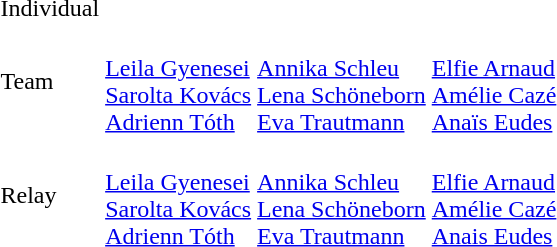<table>
<tr>
<td>Individual</td>
<td></td>
<td></td>
<td></td>
</tr>
<tr>
<td>Team</td>
<td><br><a href='#'>Leila Gyenesei</a><br><a href='#'>Sarolta Kovács</a><br><a href='#'>Adrienn Tóth</a></td>
<td><br><a href='#'>Annika Schleu</a><br><a href='#'>Lena Schöneborn</a><br><a href='#'>Eva Trautmann</a></td>
<td><br><a href='#'>Elfie Arnaud</a><br><a href='#'>Amélie Cazé</a><br><a href='#'>Anaïs Eudes</a></td>
</tr>
<tr>
<td>Relay</td>
<td><br><a href='#'>Leila Gyenesei</a><br><a href='#'>Sarolta Kovács</a><br><a href='#'>Adrienn Tóth</a></td>
<td><br><a href='#'>Annika Schleu</a><br><a href='#'>Lena Schöneborn</a><br><a href='#'>Eva Trautmann</a></td>
<td><br><a href='#'>Elfie Arnaud</a><br><a href='#'>Amélie Cazé</a><br><a href='#'>Anais Eudes</a></td>
</tr>
</table>
